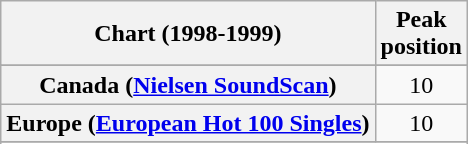<table class="wikitable sortable plainrowheaders" style="text-align:center">
<tr>
<th scope="col">Chart (1998-1999)</th>
<th scope="col">Peak<br>position</th>
</tr>
<tr>
</tr>
<tr>
</tr>
<tr>
</tr>
<tr>
<th scope="row">Canada (<a href='#'>Nielsen SoundScan</a>)</th>
<td>10</td>
</tr>
<tr>
<th scope="row">Europe (<a href='#'>European Hot 100 Singles</a>)</th>
<td>10</td>
</tr>
<tr>
</tr>
<tr>
</tr>
<tr>
</tr>
<tr>
</tr>
<tr>
</tr>
<tr>
</tr>
<tr>
</tr>
<tr>
</tr>
<tr>
</tr>
<tr>
</tr>
<tr>
</tr>
<tr>
</tr>
<tr>
</tr>
<tr>
</tr>
<tr>
</tr>
</table>
